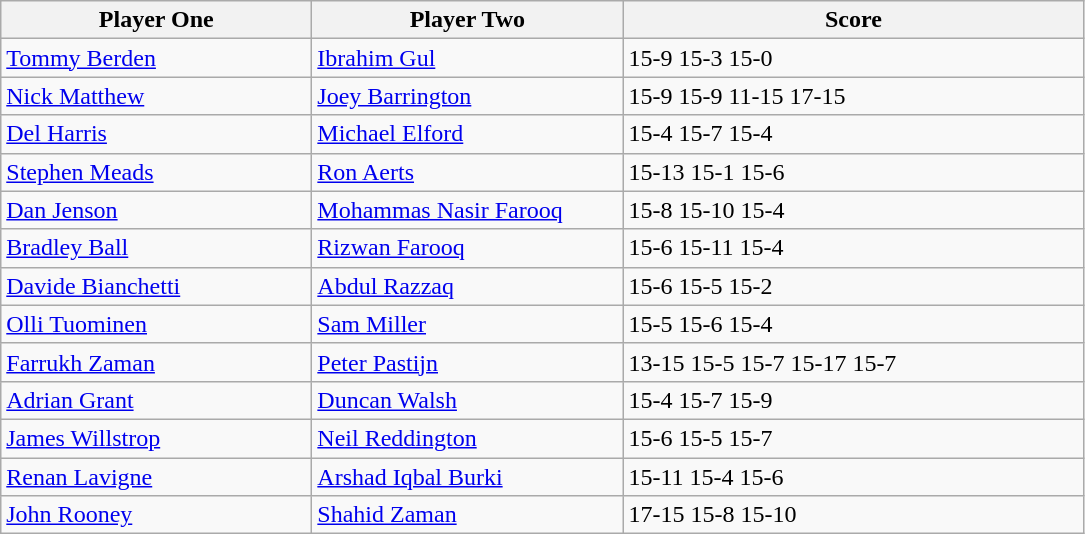<table class="wikitable">
<tr>
<th width=200>Player One</th>
<th width=200>Player Two</th>
<th width=300>Score</th>
</tr>
<tr>
<td> <a href='#'>Tommy Berden</a></td>
<td>	<a href='#'>Ibrahim Gul</a></td>
<td>15-9 15-3 15-0</td>
</tr>
<tr>
<td> <a href='#'>Nick Matthew</a></td>
<td>	<a href='#'>Joey Barrington</a></td>
<td>15-9 15-9 11-15 17-15</td>
</tr>
<tr>
<td> <a href='#'>Del Harris</a></td>
<td>	<a href='#'>Michael Elford</a></td>
<td>15-4 15-7 15-4</td>
</tr>
<tr>
<td> <a href='#'>Stephen Meads</a></td>
<td>	<a href='#'>Ron Aerts</a></td>
<td>15-13 15-1 15-6</td>
</tr>
<tr>
<td> <a href='#'>Dan Jenson</a></td>
<td>	<a href='#'>Mohammas Nasir Farooq</a></td>
<td>15-8 15-10 15-4</td>
</tr>
<tr>
<td> <a href='#'>Bradley Ball</a></td>
<td>	<a href='#'>Rizwan Farooq</a></td>
<td>15-6 15-11 15-4</td>
</tr>
<tr>
<td> <a href='#'>Davide Bianchetti</a></td>
<td>	<a href='#'>Abdul Razzaq</a></td>
<td>15-6 15-5 15-2</td>
</tr>
<tr>
<td> <a href='#'>Olli Tuominen</a></td>
<td> <a href='#'>Sam Miller</a></td>
<td>15-5 15-6 15-4</td>
</tr>
<tr>
<td> <a href='#'>Farrukh Zaman</a></td>
<td>	<a href='#'>Peter Pastijn</a></td>
<td>13-15 15-5 15-7 15-17 15-7</td>
</tr>
<tr>
<td> <a href='#'>Adrian Grant</a></td>
<td>	<a href='#'>Duncan Walsh</a></td>
<td>15-4 15-7 15-9</td>
</tr>
<tr>
<td> <a href='#'>James Willstrop</a></td>
<td>	<a href='#'>Neil Reddington</a></td>
<td>15-6 15-5 15-7</td>
</tr>
<tr>
<td> <a href='#'>Renan Lavigne</a></td>
<td>	<a href='#'>Arshad Iqbal Burki</a></td>
<td>15-11 15-4 15-6</td>
</tr>
<tr>
<td> <a href='#'>John Rooney</a></td>
<td>	<a href='#'>Shahid Zaman</a></td>
<td>17-15 15-8 15-10</td>
</tr>
</table>
